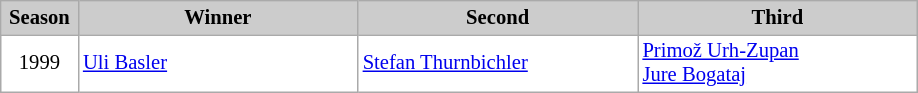<table class="wikitable plainrowheaders" style="background:#fff; font-size:86%; line-height:16px; border:grey solid 1px; border-collapse:collapse;">
<tr style="background:#ccc; text-align:center;">
<th style="background:#ccc;" width="45">Season</th>
<th style="background:#ccc;" width="180">Winner</th>
<th style="background:#ccc;" width="180">Second</th>
<th style="background:#ccc;" width="180">Third</th>
</tr>
<tr>
<td style="text-align: center;">1999</td>
<td> <a href='#'>Uli Basler</a></td>
<td> <a href='#'>Stefan Thurnbichler</a></td>
<td> <a href='#'>Primož Urh-Zupan</a><br> <a href='#'>Jure Bogataj</a></td>
</tr>
</table>
